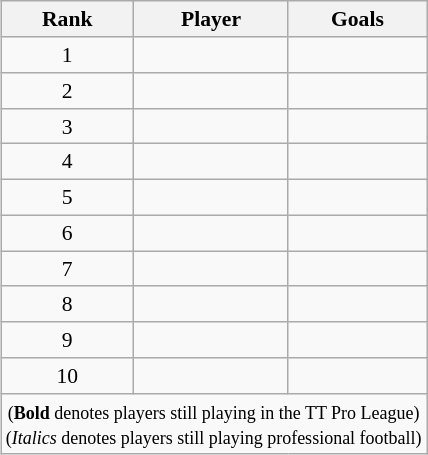<table class="wikitable unsortable" style="text-align:left;margin-left:1em;float:right; font-size:90%;">
<tr>
<th>Rank</th>
<th>Player</th>
<th>Goals</th>
</tr>
<tr>
<td rowspan=1 align=center>1</td>
<td> <strong> <em></em> </strong></td>
<td></td>
</tr>
<tr>
<td rowspan=1 align=center>2</td>
<td> <strong> <em></em> </strong></td>
<td></td>
</tr>
<tr>
<td rowspan=1 align=center>3</td>
<td> </td>
<td></td>
</tr>
<tr>
<td rowspan=1 align=center>4</td>
<td> </td>
<td></td>
</tr>
<tr>
<td rowspan=1 align=center>5</td>
<td> </td>
<td></td>
</tr>
<tr>
<td rowspan=1 align=center>6</td>
<td> <strong> <em></em> </strong></td>
<td></td>
</tr>
<tr>
<td rowspan=1 align=center>7</td>
<td> </td>
<td></td>
</tr>
<tr>
<td rowspan=1 align=center>8</td>
<td> <strong> <em></em> </strong></td>
<td></td>
</tr>
<tr>
<td rowspan=1 align=center>9</td>
<td> <strong> <em></em> </strong></td>
<td></td>
</tr>
<tr>
<td rowspan=1 align=center>10</td>
<td> <strong> <em></em> </strong></td>
<td></td>
</tr>
<tr>
<td colspan="3" style="text-align:center;"><small>(<strong>Bold</strong> denotes players still playing in the TT Pro League)<br>(<em>Italics</em> denotes players still playing professional football)</small></td>
</tr>
</table>
